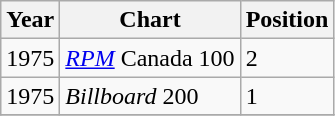<table class="wikitable">
<tr>
<th>Year</th>
<th>Chart</th>
<th>Position</th>
</tr>
<tr>
<td>1975</td>
<td><em><a href='#'>RPM</a></em> Canada 100</td>
<td>2</td>
</tr>
<tr>
<td>1975</td>
<td><em>Billboard</em> 200</td>
<td>1</td>
</tr>
<tr>
</tr>
</table>
